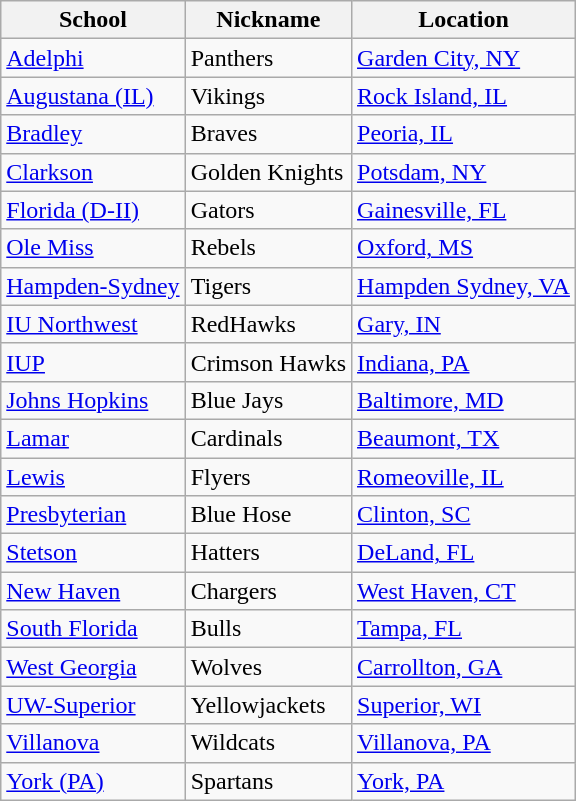<table class="wikitable">
<tr>
<th>School</th>
<th>Nickname</th>
<th>Location</th>
</tr>
<tr>
<td><a href='#'>Adelphi</a></td>
<td>Panthers</td>
<td><a href='#'>Garden City, NY</a></td>
</tr>
<tr>
<td><a href='#'>Augustana (IL)</a></td>
<td>Vikings</td>
<td><a href='#'>Rock Island, IL</a></td>
</tr>
<tr>
<td><a href='#'>Bradley</a></td>
<td>Braves</td>
<td><a href='#'>Peoria, IL</a></td>
</tr>
<tr>
<td><a href='#'>Clarkson</a></td>
<td>Golden Knights</td>
<td><a href='#'>Potsdam, NY</a></td>
</tr>
<tr>
<td><a href='#'>Florida (D-II)</a></td>
<td>Gators</td>
<td><a href='#'>Gainesville, FL</a></td>
</tr>
<tr>
<td><a href='#'>Ole Miss</a></td>
<td>Rebels</td>
<td><a href='#'>Oxford, MS</a></td>
</tr>
<tr>
<td><a href='#'>Hampden-Sydney</a></td>
<td>Tigers</td>
<td><a href='#'>Hampden Sydney, VA</a></td>
</tr>
<tr>
<td><a href='#'>IU Northwest</a></td>
<td>RedHawks</td>
<td><a href='#'>Gary, IN</a></td>
</tr>
<tr>
<td><a href='#'>IUP</a></td>
<td>Crimson Hawks</td>
<td><a href='#'>Indiana, PA</a></td>
</tr>
<tr>
<td><a href='#'>Johns Hopkins</a></td>
<td>Blue Jays</td>
<td><a href='#'>Baltimore, MD</a></td>
</tr>
<tr>
<td><a href='#'>Lamar</a></td>
<td>Cardinals</td>
<td><a href='#'>Beaumont, TX</a></td>
</tr>
<tr>
<td><a href='#'>Lewis</a></td>
<td>Flyers</td>
<td><a href='#'>Romeoville, IL</a></td>
</tr>
<tr>
<td><a href='#'>Presbyterian</a></td>
<td>Blue Hose</td>
<td><a href='#'>Clinton, SC</a></td>
</tr>
<tr>
<td><a href='#'>Stetson</a></td>
<td>Hatters</td>
<td><a href='#'>DeLand, FL</a></td>
</tr>
<tr>
<td><a href='#'>New Haven</a></td>
<td>Chargers</td>
<td><a href='#'>West Haven, CT</a></td>
</tr>
<tr>
<td><a href='#'>South Florida</a></td>
<td>Bulls</td>
<td><a href='#'>Tampa, FL</a></td>
</tr>
<tr>
<td><a href='#'>West Georgia</a></td>
<td>Wolves</td>
<td><a href='#'>Carrollton, GA</a></td>
</tr>
<tr>
<td><a href='#'>UW-Superior</a></td>
<td>Yellowjackets</td>
<td><a href='#'>Superior, WI</a></td>
</tr>
<tr>
<td><a href='#'>Villanova</a></td>
<td>Wildcats</td>
<td><a href='#'>Villanova, PA</a></td>
</tr>
<tr>
<td><a href='#'>York (PA)</a></td>
<td>Spartans</td>
<td><a href='#'>York, PA</a></td>
</tr>
</table>
